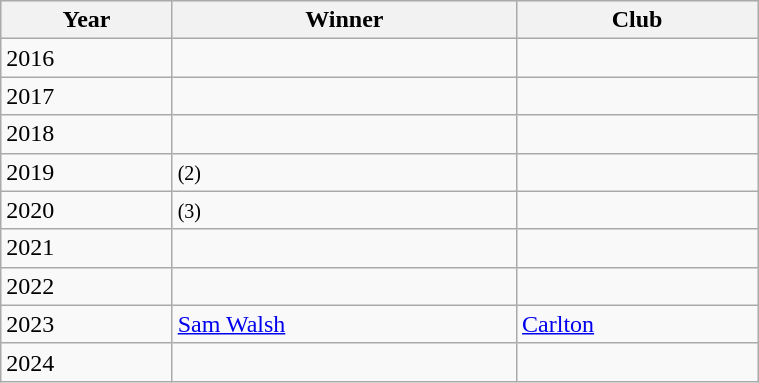<table class="wikitable sortable" width="40%">
<tr bgcolor="#efefef">
<th>Year</th>
<th>Winner</th>
<th>Club</th>
</tr>
<tr>
<td>2016</td>
<td></td>
<td></td>
</tr>
<tr>
<td>2017</td>
<td></td>
<td></td>
</tr>
<tr>
<td>2018</td>
<td></td>
<td></td>
</tr>
<tr>
<td>2019</td>
<td> <small>(2)</small></td>
<td></td>
</tr>
<tr>
<td>2020</td>
<td> <small>(3)</small></td>
<td></td>
</tr>
<tr>
<td>2021</td>
<td></td>
<td></td>
</tr>
<tr>
<td>2022</td>
<td></td>
<td></td>
</tr>
<tr>
<td>2023</td>
<td><a href='#'>Sam Walsh</a></td>
<td><a href='#'>Carlton</a></td>
</tr>
<tr>
<td>2024</td>
<td></td>
<td></td>
</tr>
</table>
